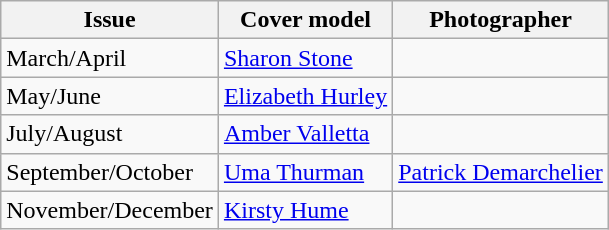<table class="sortable wikitable">
<tr>
<th>Issue</th>
<th>Cover model</th>
<th>Photographer</th>
</tr>
<tr>
<td>March/April</td>
<td><a href='#'>Sharon Stone</a></td>
<td></td>
</tr>
<tr>
<td>May/June</td>
<td><a href='#'>Elizabeth Hurley</a></td>
<td></td>
</tr>
<tr>
<td>July/August</td>
<td><a href='#'>Amber Valletta</a></td>
<td></td>
</tr>
<tr>
<td>September/October</td>
<td><a href='#'>Uma Thurman</a></td>
<td><a href='#'>Patrick Demarchelier</a></td>
</tr>
<tr>
<td>November/December</td>
<td><a href='#'>Kirsty Hume</a></td>
<td></td>
</tr>
</table>
